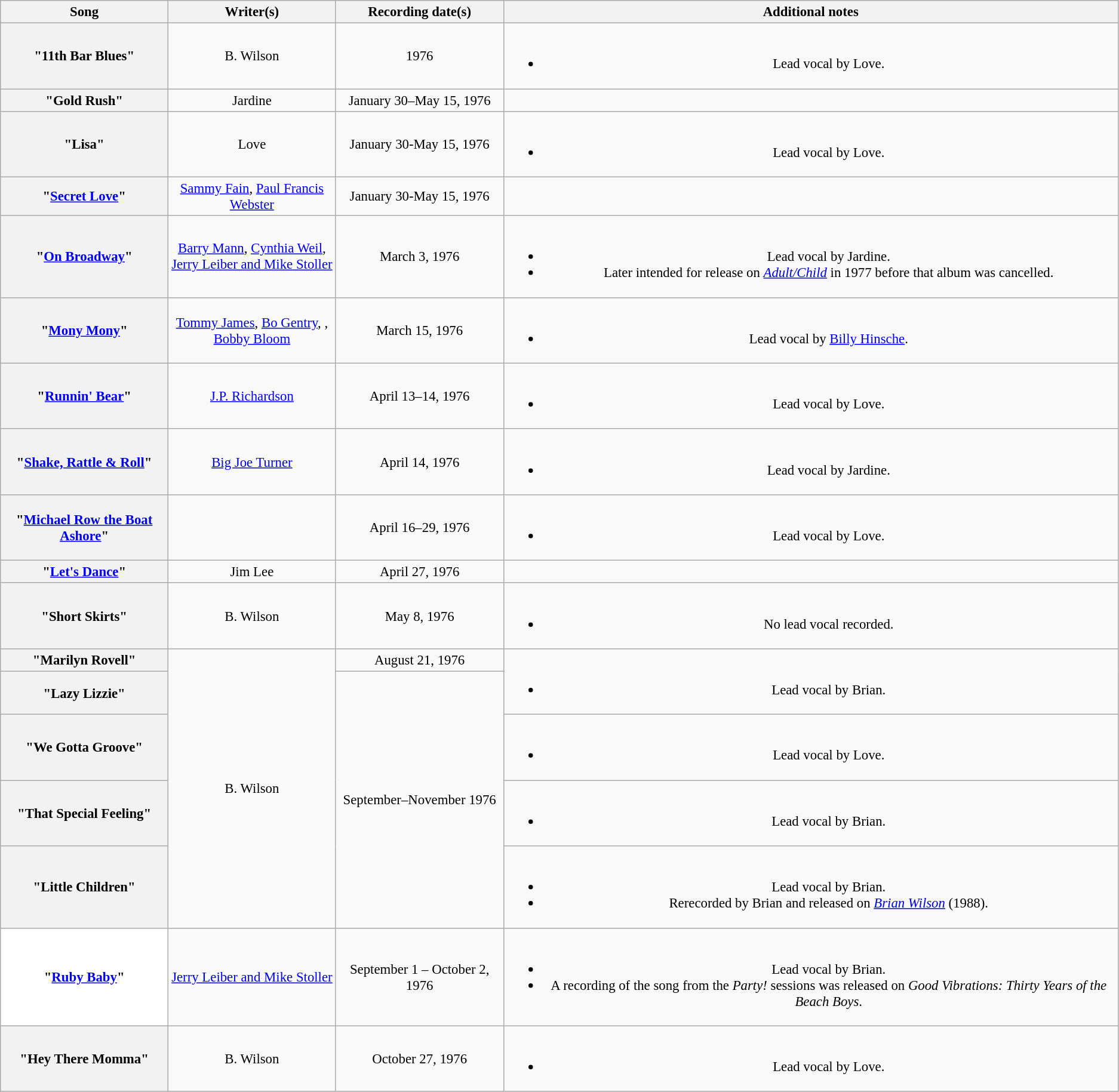<table class="wikitable sortable plainrowheaders" style="font-size:95%; width=1250; text-align:center;">
<tr>
<th scope="col" style="width: 15%;">Song</th>
<th scope="col" style="width: 15%;">Writer(s)</th>
<th scope="col" style="width: 15%;">Recording date(s)</th>
<th class="unsortable" scope="col">Additional notes</th>
</tr>
<tr>
<th scope="row">"11th Bar Blues"</th>
<td>B. Wilson</td>
<td>1976</td>
<td><br><ul><li>Lead vocal by Love.</li></ul></td>
</tr>
<tr>
<th scope="row">"Gold Rush"</th>
<td>Jardine</td>
<td>January 30–May 15, 1976</td>
<td></td>
</tr>
<tr>
<th scope="row">"Lisa"</th>
<td>Love</td>
<td>January 30-May 15, 1976</td>
<td><br><ul><li>Lead vocal by Love.</li></ul></td>
</tr>
<tr>
<th scope="row">"<a href='#'>Secret Love</a>"</th>
<td><a href='#'>Sammy Fain</a>, <a href='#'>Paul Francis Webster</a></td>
<td>January 30-May 15, 1976</td>
<td></td>
</tr>
<tr>
<th scope="row">"<a href='#'>On Broadway</a>"</th>
<td><a href='#'>Barry Mann</a>, <a href='#'>Cynthia Weil</a>, <a href='#'>Jerry Leiber and Mike Stoller</a></td>
<td data-sort-value="1976-03-03">March 3, 1976</td>
<td><br><ul><li>Lead vocal by Jardine.</li><li>Later intended for release on <em><a href='#'>Adult/Child</a></em> in 1977 before that album was cancelled.</li></ul></td>
</tr>
<tr>
<th scope="row">"<a href='#'>Mony Mony</a>"</th>
<td><a href='#'>Tommy James</a>, <a href='#'>Bo Gentry</a>, , <a href='#'>Bobby Bloom</a></td>
<td data-sort-value="1976-03-15">March 15, 1976</td>
<td><br><ul><li>Lead vocal by <a href='#'>Billy Hinsche</a>.</li></ul></td>
</tr>
<tr>
<th scope="row">"<a href='#'>Runnin' Bear</a>"</th>
<td><a href='#'>J.P. Richardson</a></td>
<td data-sort-value="1976-04-13">April 13–14, 1976</td>
<td><br><ul><li>Lead vocal by Love.</li></ul></td>
</tr>
<tr>
<th scope="row">"<a href='#'>Shake, Rattle & Roll</a>"</th>
<td><a href='#'>Big Joe Turner</a></td>
<td data-sort-value="1976-04-14">April 14, 1976</td>
<td><br><ul><li>Lead vocal by Jardine.</li></ul></td>
</tr>
<tr>
<th scope="row">"<a href='#'>Michael Row the Boat Ashore</a>"</th>
<td></td>
<td data-sort-value="1976-04-16">April 16–29, 1976</td>
<td><br><ul><li>Lead vocal by Love.</li></ul></td>
</tr>
<tr>
<th scope="row">"<a href='#'>Let's Dance</a>"</th>
<td>Jim Lee</td>
<td data-sort-value="1976-04-27">April 27, 1976</td>
<td></td>
</tr>
<tr>
<th scope="row">"Short Skirts"</th>
<td>B. Wilson</td>
<td data-sort-value="1976-05-08">May 8, 1976</td>
<td><br><ul><li>No lead vocal recorded.</li></ul></td>
</tr>
<tr>
<th scope="row">"Marilyn Rovell"</th>
<td rowspan="5">B. Wilson</td>
<td data-sort-value="1976-08-21">August 21, 1976</td>
<td rowspan="2"><br><ul><li>Lead vocal by Brian.</li></ul></td>
</tr>
<tr>
<th scope="row">"Lazy Lizzie"</th>
<td data-sort-value="1976-09"; rowspan="4"> September–November 1976</td>
</tr>
<tr>
<th scope="row">"We Gotta Groove"</th>
<td><br><ul><li>Lead vocal by Love.</li></ul></td>
</tr>
<tr>
<th scope="row">"That Special Feeling"</th>
<td><br><ul><li>Lead vocal by Brian.</li></ul></td>
</tr>
<tr>
<th scope="row">"Little Children"</th>
<td><br><ul><li>Lead vocal by Brian.</li><li>Rerecorded by Brian and released on <em><a href='#'>Brian Wilson</a></em> (1988).</li></ul></td>
</tr>
<tr>
<th scope="row"; style="background-color: white;">"<a href='#'>Ruby Baby</a>"</th>
<td><a href='#'>Jerry Leiber and Mike Stoller</a></td>
<td data-sort-value="1976-09-01">September 1 – October 2, 1976</td>
<td><br><ul><li>Lead vocal by Brian.</li><li>A recording of the song from the <em>Party!</em> sessions was released on <em>Good Vibrations: Thirty Years of the Beach Boys</em>.</li></ul></td>
</tr>
<tr>
<th scope="row">"Hey There Momma"</th>
<td>B. Wilson</td>
<td data-sort-value="1976-10-27">October 27, 1976</td>
<td><br><ul><li>Lead vocal by Love.</li></ul></td>
</tr>
</table>
